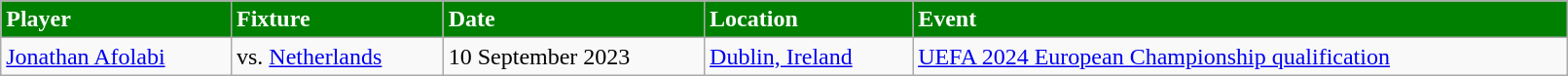<table class="wikitable" style="width:85%;">
<tr>
<th style="background:green; color:white; text-align:left;">Player</th>
<th style="background:green; color:white; text-align:left;">Fixture</th>
<th style="background:green; color:white; text-align:left;">Date</th>
<th style="background:green; color:white; text-align:left;">Location</th>
<th style="background:green; color:white; text-align:left;">Event</th>
</tr>
<tr>
<td><a href='#'>Jonathan Afolabi</a></td>
<td>vs.  <a href='#'>Netherlands</a></td>
<td>10 September 2023</td>
<td><a href='#'>Dublin, Ireland</a></td>
<td><a href='#'>UEFA 2024 European Championship qualification</a></td>
</tr>
</table>
